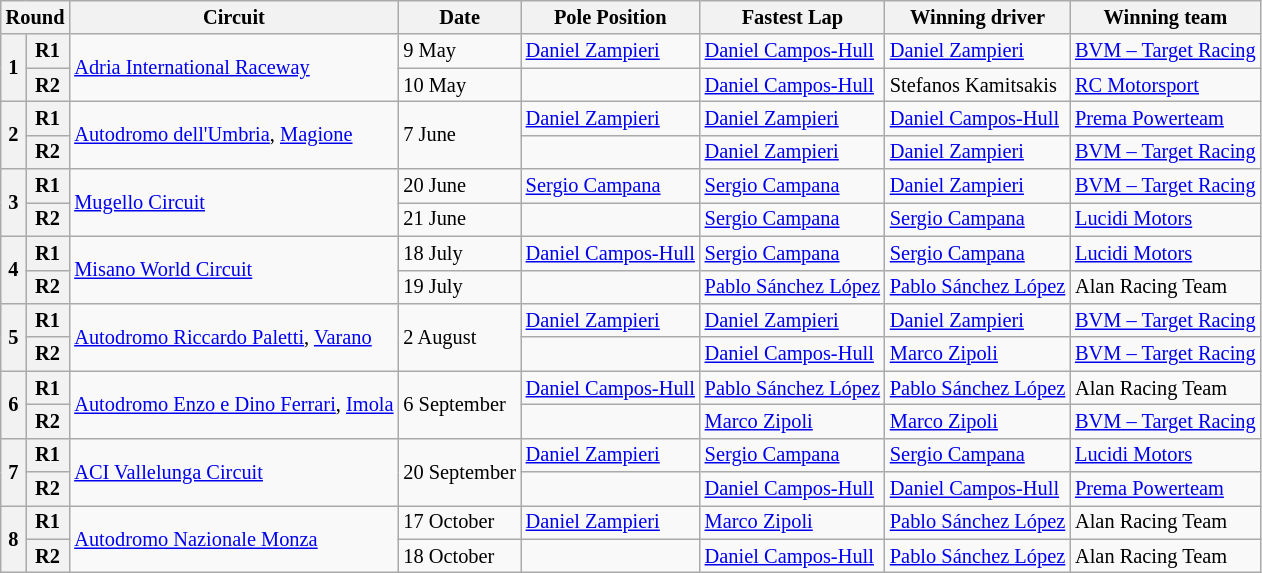<table class="wikitable" style="font-size: 85%;">
<tr>
<th colspan=2>Round</th>
<th>Circuit</th>
<th>Date</th>
<th>Pole Position</th>
<th>Fastest Lap</th>
<th>Winning driver</th>
<th>Winning team</th>
</tr>
<tr>
<th rowspan=2>1</th>
<th>R1</th>
<td rowspan=2><a href='#'>Adria International Raceway</a></td>
<td>9 May</td>
<td> <a href='#'>Daniel Zampieri</a></td>
<td> <a href='#'>Daniel Campos-Hull</a></td>
<td> <a href='#'>Daniel Zampieri</a></td>
<td> <a href='#'>BVM – Target Racing</a></td>
</tr>
<tr>
<th>R2</th>
<td>10 May</td>
<td></td>
<td> <a href='#'>Daniel Campos-Hull</a></td>
<td> Stefanos Kamitsakis</td>
<td> <a href='#'>RC Motorsport</a></td>
</tr>
<tr>
<th rowspan=2>2</th>
<th>R1</th>
<td rowspan=2><a href='#'>Autodromo dell'Umbria</a>, <a href='#'>Magione</a></td>
<td rowspan=2>7 June</td>
<td> <a href='#'>Daniel Zampieri</a></td>
<td> <a href='#'>Daniel Zampieri</a></td>
<td> <a href='#'>Daniel Campos-Hull</a></td>
<td> <a href='#'>Prema Powerteam</a></td>
</tr>
<tr>
<th>R2</th>
<td></td>
<td> <a href='#'>Daniel Zampieri</a></td>
<td> <a href='#'>Daniel Zampieri</a></td>
<td> <a href='#'>BVM – Target Racing</a></td>
</tr>
<tr>
<th rowspan=2>3</th>
<th>R1</th>
<td rowspan=2><a href='#'>Mugello Circuit</a></td>
<td>20 June</td>
<td> <a href='#'>Sergio Campana</a></td>
<td> <a href='#'>Sergio Campana</a></td>
<td> <a href='#'>Daniel Zampieri</a></td>
<td> <a href='#'>BVM – Target Racing</a></td>
</tr>
<tr>
<th>R2</th>
<td>21 June</td>
<td></td>
<td> <a href='#'>Sergio Campana</a></td>
<td> <a href='#'>Sergio Campana</a></td>
<td> <a href='#'>Lucidi Motors</a></td>
</tr>
<tr>
<th rowspan=2>4</th>
<th>R1</th>
<td rowspan=2><a href='#'>Misano World Circuit</a></td>
<td>18 July</td>
<td> <a href='#'>Daniel Campos-Hull</a></td>
<td> <a href='#'>Sergio Campana</a></td>
<td> <a href='#'>Sergio Campana</a></td>
<td> <a href='#'>Lucidi Motors</a></td>
</tr>
<tr>
<th>R2</th>
<td>19 July</td>
<td></td>
<td> <a href='#'>Pablo Sánchez López</a></td>
<td> <a href='#'>Pablo Sánchez López</a></td>
<td> Alan Racing Team</td>
</tr>
<tr>
<th rowspan=2>5</th>
<th>R1</th>
<td rowspan=2><a href='#'>Autodromo Riccardo Paletti</a>, <a href='#'>Varano</a></td>
<td rowspan=2>2 August</td>
<td> <a href='#'>Daniel Zampieri</a></td>
<td> <a href='#'>Daniel Zampieri</a></td>
<td> <a href='#'>Daniel Zampieri</a></td>
<td> <a href='#'>BVM – Target Racing</a></td>
</tr>
<tr>
<th>R2</th>
<td></td>
<td> <a href='#'>Daniel Campos-Hull</a></td>
<td> <a href='#'>Marco Zipoli</a></td>
<td> <a href='#'>BVM – Target Racing</a></td>
</tr>
<tr>
<th rowspan=2>6</th>
<th>R1</th>
<td rowspan=2 nowrap><a href='#'>Autodromo Enzo e Dino Ferrari</a>, <a href='#'>Imola</a></td>
<td rowspan=2>6 September</td>
<td nowrap> <a href='#'>Daniel Campos-Hull</a></td>
<td nowrap> <a href='#'>Pablo Sánchez López</a></td>
<td nowrap> <a href='#'>Pablo Sánchez López</a></td>
<td> Alan Racing Team</td>
</tr>
<tr>
<th>R2</th>
<td></td>
<td> <a href='#'>Marco Zipoli</a></td>
<td> <a href='#'>Marco Zipoli</a></td>
<td nowrap> <a href='#'>BVM – Target Racing</a></td>
</tr>
<tr>
<th rowspan=2>7</th>
<th>R1</th>
<td rowspan=2><a href='#'>ACI Vallelunga Circuit</a></td>
<td rowspan=2 nowrap>20 September</td>
<td> <a href='#'>Daniel Zampieri</a></td>
<td> <a href='#'>Sergio Campana</a></td>
<td> <a href='#'>Sergio Campana</a></td>
<td> <a href='#'>Lucidi Motors</a></td>
</tr>
<tr>
<th>R2</th>
<td></td>
<td nowrap> <a href='#'>Daniel Campos-Hull</a></td>
<td nowrap> <a href='#'>Daniel Campos-Hull</a></td>
<td> <a href='#'>Prema Powerteam</a></td>
</tr>
<tr>
<th rowspan=2>8</th>
<th>R1</th>
<td rowspan=2><a href='#'>Autodromo Nazionale Monza</a></td>
<td>17 October</td>
<td> <a href='#'>Daniel Zampieri</a></td>
<td> <a href='#'>Marco Zipoli</a></td>
<td nowrap> <a href='#'>Pablo Sánchez López</a></td>
<td> Alan Racing Team</td>
</tr>
<tr>
<th>R2</th>
<td>18 October</td>
<td></td>
<td> <a href='#'>Daniel Campos-Hull</a></td>
<td> <a href='#'>Pablo Sánchez López</a></td>
<td> Alan Racing Team</td>
</tr>
</table>
